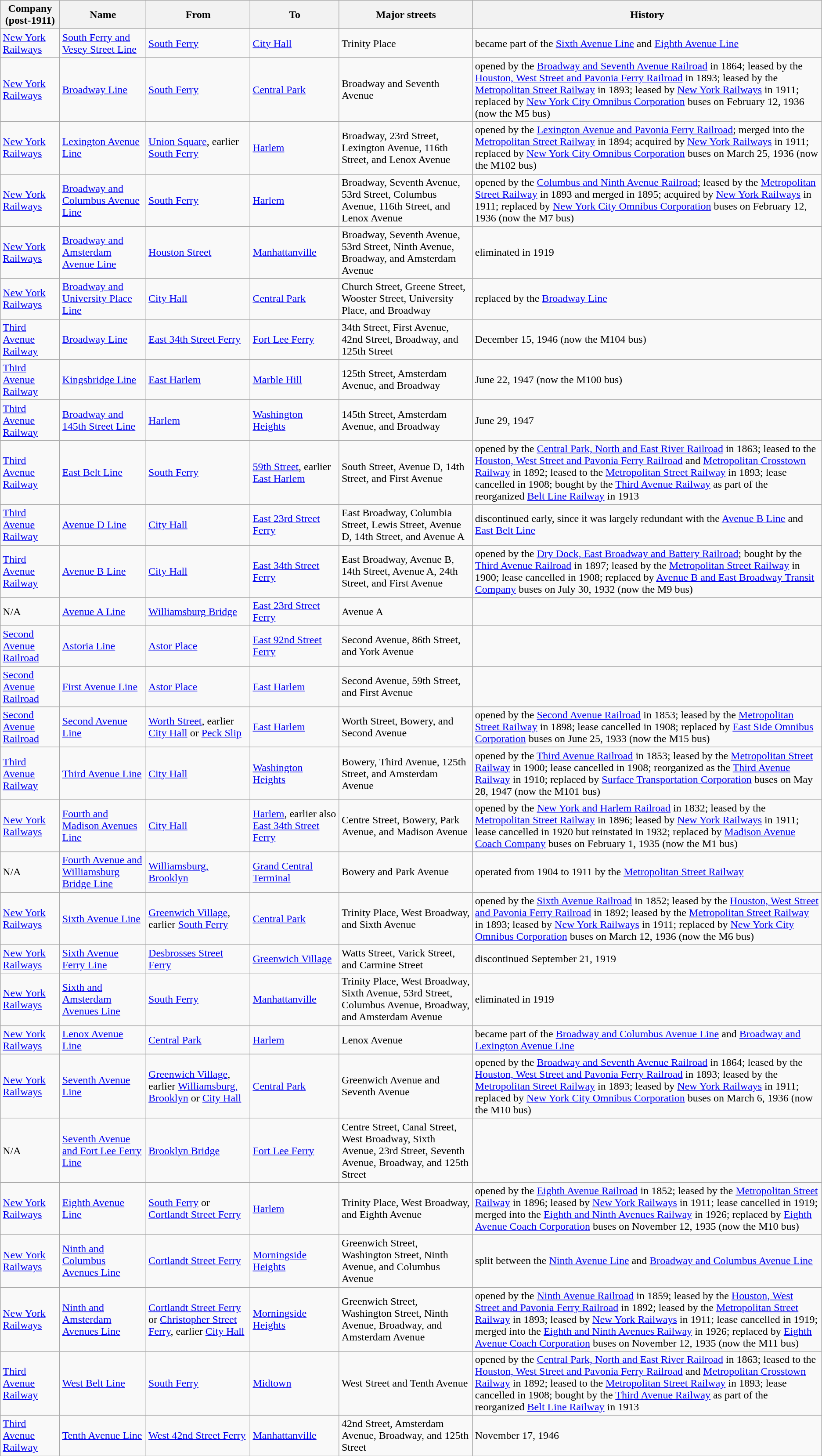<table class=wikitable>
<tr>
<th>Company (post-1911)</th>
<th>Name</th>
<th>From</th>
<th>To</th>
<th>Major streets</th>
<th>History</th>
</tr>
<tr>
<td><a href='#'>New York Railways</a></td>
<td><a href='#'>South Ferry and Vesey Street Line</a></td>
<td><a href='#'>South Ferry</a></td>
<td><a href='#'>City Hall</a></td>
<td>Trinity Place</td>
<td>became part of the <a href='#'>Sixth Avenue Line</a> and <a href='#'>Eighth Avenue Line</a></td>
</tr>
<tr>
<td><a href='#'>New York Railways</a></td>
<td><a href='#'>Broadway Line</a></td>
<td><a href='#'>South Ferry</a></td>
<td><a href='#'>Central Park</a></td>
<td>Broadway and Seventh Avenue</td>
<td>opened by the <a href='#'>Broadway and Seventh Avenue Railroad</a> in 1864; leased by the <a href='#'>Houston, West Street and Pavonia Ferry Railroad</a> in 1893; leased by the <a href='#'>Metropolitan Street Railway</a> in 1893; leased by <a href='#'>New York Railways</a> in 1911; replaced by <a href='#'>New York City Omnibus Corporation</a> buses on February 12, 1936 (now the M5 bus)</td>
</tr>
<tr>
<td><a href='#'>New York Railways</a></td>
<td><a href='#'>Lexington Avenue Line</a></td>
<td><a href='#'>Union Square</a>, earlier <a href='#'>South Ferry</a></td>
<td><a href='#'>Harlem</a></td>
<td>Broadway, 23rd Street, Lexington Avenue, 116th Street, and Lenox Avenue</td>
<td>opened by the <a href='#'>Lexington Avenue and Pavonia Ferry Railroad</a>; merged into the <a href='#'>Metropolitan Street Railway</a> in 1894; acquired by <a href='#'>New York Railways</a> in 1911; replaced by <a href='#'>New York City Omnibus Corporation</a> buses on March 25, 1936 (now the M102 bus)</td>
</tr>
<tr>
<td><a href='#'>New York Railways</a></td>
<td><a href='#'>Broadway and Columbus Avenue Line</a></td>
<td><a href='#'>South Ferry</a></td>
<td><a href='#'>Harlem</a></td>
<td>Broadway, Seventh Avenue, 53rd Street, Columbus Avenue, 116th Street, and Lenox Avenue</td>
<td>opened by the <a href='#'>Columbus and Ninth Avenue Railroad</a>; leased by the <a href='#'>Metropolitan Street Railway</a> in 1893 and merged in 1895; acquired by <a href='#'>New York Railways</a> in 1911; replaced by <a href='#'>New York City Omnibus Corporation</a> buses on February 12, 1936 (now the M7 bus)</td>
</tr>
<tr>
<td><a href='#'>New York Railways</a></td>
<td><a href='#'>Broadway and Amsterdam Avenue Line</a></td>
<td><a href='#'>Houston Street</a></td>
<td><a href='#'>Manhattanville</a></td>
<td>Broadway, Seventh Avenue, 53rd Street, Ninth Avenue, Broadway, and Amsterdam Avenue</td>
<td>eliminated in 1919</td>
</tr>
<tr>
<td><a href='#'>New York Railways</a></td>
<td><a href='#'>Broadway and University Place Line</a></td>
<td><a href='#'>City Hall</a></td>
<td><a href='#'>Central Park</a></td>
<td>Church Street, Greene Street, Wooster Street, University Place, and Broadway</td>
<td>replaced by the <a href='#'>Broadway Line</a></td>
</tr>
<tr>
<td><a href='#'>Third Avenue Railway</a></td>
<td><a href='#'>Broadway Line</a></td>
<td><a href='#'>East 34th Street Ferry</a></td>
<td><a href='#'>Fort Lee Ferry</a></td>
<td>34th Street, First Avenue, 42nd Street, Broadway, and 125th Street</td>
<td>December 15, 1946 (now the M104 bus)</td>
</tr>
<tr>
<td><a href='#'>Third Avenue Railway</a></td>
<td><a href='#'>Kingsbridge Line</a></td>
<td><a href='#'>East Harlem</a></td>
<td><a href='#'>Marble Hill</a></td>
<td>125th Street, Amsterdam Avenue, and Broadway</td>
<td>June 22, 1947 (now the M100 bus)</td>
</tr>
<tr>
<td><a href='#'>Third Avenue Railway</a></td>
<td><a href='#'>Broadway and 145th Street Line</a></td>
<td><a href='#'>Harlem</a></td>
<td><a href='#'>Washington Heights</a></td>
<td>145th Street, Amsterdam Avenue, and Broadway</td>
<td>June 29, 1947</td>
</tr>
<tr>
<td><a href='#'>Third Avenue Railway</a></td>
<td><a href='#'>East Belt Line</a></td>
<td><a href='#'>South Ferry</a></td>
<td><a href='#'>59th Street</a>, earlier <a href='#'>East Harlem</a></td>
<td>South Street, Avenue D, 14th Street, and First Avenue</td>
<td>opened by the <a href='#'>Central Park, North and East River Railroad</a> in 1863; leased to the <a href='#'>Houston, West Street and Pavonia Ferry Railroad</a> and <a href='#'>Metropolitan Crosstown Railway</a> in 1892; leased to the <a href='#'>Metropolitan Street Railway</a> in 1893; lease cancelled in 1908; bought by the <a href='#'>Third Avenue Railway</a> as part of the reorganized <a href='#'>Belt Line Railway</a> in 1913</td>
</tr>
<tr>
<td><a href='#'>Third Avenue Railway</a></td>
<td><a href='#'>Avenue D Line</a></td>
<td><a href='#'>City Hall</a></td>
<td><a href='#'>East 23rd Street Ferry</a></td>
<td>East Broadway, Columbia Street, Lewis Street, Avenue D, 14th Street, and Avenue A</td>
<td>discontinued early, since it was largely redundant with the <a href='#'>Avenue B Line</a> and <a href='#'>East Belt Line</a></td>
</tr>
<tr>
<td><a href='#'>Third Avenue Railway</a></td>
<td><a href='#'>Avenue B Line</a></td>
<td><a href='#'>City Hall</a></td>
<td><a href='#'>East 34th Street Ferry</a></td>
<td>East Broadway, Avenue B, 14th Street, Avenue A, 24th Street, and First Avenue</td>
<td>opened by the <a href='#'>Dry Dock, East Broadway and Battery Railroad</a>; bought by the <a href='#'>Third Avenue Railroad</a> in 1897; leased by the <a href='#'>Metropolitan Street Railway</a> in 1900; lease cancelled in 1908; replaced by <a href='#'>Avenue B and East Broadway Transit Company</a> buses on July 30, 1932 (now the M9 bus)</td>
</tr>
<tr>
<td>N/A</td>
<td><a href='#'>Avenue A Line</a></td>
<td><a href='#'>Williamsburg Bridge</a></td>
<td><a href='#'>East 23rd Street Ferry</a></td>
<td>Avenue A</td>
<td></td>
</tr>
<tr>
<td><a href='#'>Second Avenue Railroad</a></td>
<td><a href='#'>Astoria Line</a></td>
<td><a href='#'>Astor Place</a></td>
<td><a href='#'>East 92nd Street Ferry</a></td>
<td>Second Avenue, 86th Street, and York Avenue</td>
<td></td>
</tr>
<tr>
<td><a href='#'>Second Avenue Railroad</a></td>
<td><a href='#'>First Avenue Line</a></td>
<td><a href='#'>Astor Place</a></td>
<td><a href='#'>East Harlem</a></td>
<td>Second Avenue, 59th Street, and First Avenue</td>
<td></td>
</tr>
<tr>
<td><a href='#'>Second Avenue Railroad</a></td>
<td><a href='#'>Second Avenue Line</a></td>
<td><a href='#'>Worth Street</a>, earlier <a href='#'>City Hall</a> or <a href='#'>Peck Slip</a></td>
<td><a href='#'>East Harlem</a></td>
<td>Worth Street, Bowery, and Second Avenue</td>
<td>opened by the <a href='#'>Second Avenue Railroad</a> in 1853; leased by the <a href='#'>Metropolitan Street Railway</a> in 1898; lease cancelled in 1908; replaced by <a href='#'>East Side Omnibus Corporation</a> buses on June 25, 1933 (now the M15 bus)</td>
</tr>
<tr>
<td><a href='#'>Third Avenue Railway</a></td>
<td><a href='#'>Third Avenue Line</a></td>
<td><a href='#'>City Hall</a></td>
<td><a href='#'>Washington Heights</a></td>
<td>Bowery, Third Avenue, 125th Street, and Amsterdam Avenue</td>
<td>opened by the <a href='#'>Third Avenue Railroad</a> in 1853; leased by the <a href='#'>Metropolitan Street Railway</a> in 1900; lease cancelled in 1908; reorganized as the <a href='#'>Third Avenue Railway</a> in 1910; replaced by <a href='#'>Surface Transportation Corporation</a> buses on May 28, 1947 (now the M101 bus)</td>
</tr>
<tr>
<td><a href='#'>New York Railways</a></td>
<td><a href='#'>Fourth and Madison Avenues Line</a></td>
<td><a href='#'>City Hall</a></td>
<td><a href='#'>Harlem</a>, earlier also <a href='#'>East 34th Street Ferry</a></td>
<td>Centre Street, Bowery, Park Avenue, and Madison Avenue</td>
<td>opened by the <a href='#'>New York and Harlem Railroad</a> in 1832; leased by the <a href='#'>Metropolitan Street Railway</a> in 1896; leased by <a href='#'>New York Railways</a> in 1911; lease cancelled in 1920 but reinstated in 1932; replaced by <a href='#'>Madison Avenue Coach Company</a> buses on February 1, 1935 (now the M1 bus)</td>
</tr>
<tr>
<td>N/A</td>
<td><a href='#'>Fourth Avenue and Williamsburg Bridge Line</a></td>
<td><a href='#'>Williamsburg, Brooklyn</a></td>
<td><a href='#'>Grand Central Terminal</a></td>
<td>Bowery and Park Avenue</td>
<td>operated from 1904 to 1911 by the <a href='#'>Metropolitan Street Railway</a></td>
</tr>
<tr>
<td><a href='#'>New York Railways</a></td>
<td><a href='#'>Sixth Avenue Line</a></td>
<td><a href='#'>Greenwich Village</a>, earlier <a href='#'>South Ferry</a></td>
<td><a href='#'>Central Park</a></td>
<td>Trinity Place, West Broadway, and Sixth Avenue</td>
<td>opened by the <a href='#'>Sixth Avenue Railroad</a> in 1852; leased by the <a href='#'>Houston, West Street and Pavonia Ferry Railroad</a> in 1892; leased by the <a href='#'>Metropolitan Street Railway</a> in 1893; leased by <a href='#'>New York Railways</a> in 1911; replaced by <a href='#'>New York City Omnibus Corporation</a> buses on March 12, 1936 (now the M6 bus)</td>
</tr>
<tr>
<td><a href='#'>New York Railways</a></td>
<td><a href='#'>Sixth Avenue Ferry Line</a></td>
<td><a href='#'>Desbrosses Street Ferry</a></td>
<td><a href='#'>Greenwich Village</a></td>
<td>Watts Street, Varick Street, and Carmine Street</td>
<td>discontinued September 21, 1919</td>
</tr>
<tr>
<td><a href='#'>New York Railways</a></td>
<td><a href='#'>Sixth and Amsterdam Avenues Line</a></td>
<td><a href='#'>South Ferry</a></td>
<td><a href='#'>Manhattanville</a></td>
<td>Trinity Place, West Broadway, Sixth Avenue, 53rd Street, Columbus Avenue, Broadway, and Amsterdam Avenue</td>
<td>eliminated in 1919</td>
</tr>
<tr>
<td><a href='#'>New York Railways</a></td>
<td><a href='#'>Lenox Avenue Line</a></td>
<td><a href='#'>Central Park</a></td>
<td><a href='#'>Harlem</a></td>
<td>Lenox Avenue</td>
<td>became part of the <a href='#'>Broadway and Columbus Avenue Line</a> and <a href='#'>Broadway and Lexington Avenue Line</a></td>
</tr>
<tr>
<td><a href='#'>New York Railways</a></td>
<td><a href='#'>Seventh Avenue Line</a></td>
<td><a href='#'>Greenwich Village</a>, earlier <a href='#'>Williamsburg, Brooklyn</a> or <a href='#'>City Hall</a></td>
<td><a href='#'>Central Park</a></td>
<td>Greenwich Avenue and Seventh Avenue</td>
<td>opened by the <a href='#'>Broadway and Seventh Avenue Railroad</a> in 1864; leased by the <a href='#'>Houston, West Street and Pavonia Ferry Railroad</a> in 1893; leased by the <a href='#'>Metropolitan Street Railway</a> in 1893; leased by <a href='#'>New York Railways</a> in 1911; replaced by <a href='#'>New York City Omnibus Corporation</a> buses on March 6, 1936 (now the M10 bus)</td>
</tr>
<tr>
<td>N/A</td>
<td><a href='#'>Seventh Avenue and Fort Lee Ferry Line</a></td>
<td><a href='#'>Brooklyn Bridge</a></td>
<td><a href='#'>Fort Lee Ferry</a></td>
<td>Centre Street, Canal Street, West Broadway, Sixth Avenue, 23rd Street, Seventh Avenue, Broadway, and 125th Street</td>
</tr>
<tr>
<td><a href='#'>New York Railways</a></td>
<td><a href='#'>Eighth Avenue Line</a></td>
<td><a href='#'>South Ferry</a> or <a href='#'>Cortlandt Street Ferry</a></td>
<td><a href='#'>Harlem</a></td>
<td>Trinity Place, West Broadway, and Eighth Avenue</td>
<td>opened by the <a href='#'>Eighth Avenue Railroad</a> in 1852; leased by the <a href='#'>Metropolitan Street Railway</a> in 1896; leased by <a href='#'>New York Railways</a> in 1911; lease cancelled in 1919; merged into the <a href='#'>Eighth and Ninth Avenues Railway</a> in 1926; replaced by <a href='#'>Eighth Avenue Coach Corporation</a> buses on November 12, 1935 (now the M10 bus)</td>
</tr>
<tr>
<td><a href='#'>New York Railways</a></td>
<td><a href='#'>Ninth and Columbus Avenues Line</a></td>
<td><a href='#'>Cortlandt Street Ferry</a></td>
<td><a href='#'>Morningside Heights</a></td>
<td>Greenwich Street, Washington Street, Ninth Avenue, and Columbus Avenue</td>
<td>split between the <a href='#'>Ninth Avenue Line</a> and <a href='#'>Broadway and Columbus Avenue Line</a></td>
</tr>
<tr>
<td><a href='#'>New York Railways</a></td>
<td><a href='#'>Ninth and Amsterdam Avenues Line</a></td>
<td><a href='#'>Cortlandt Street Ferry</a> or <a href='#'>Christopher Street Ferry</a>, earlier <a href='#'>City Hall</a></td>
<td><a href='#'>Morningside Heights</a></td>
<td>Greenwich Street, Washington Street, Ninth Avenue, Broadway, and Amsterdam Avenue</td>
<td>opened by the <a href='#'>Ninth Avenue Railroad</a> in 1859; leased by the <a href='#'>Houston, West Street and Pavonia Ferry Railroad</a> in 1892; leased by the <a href='#'>Metropolitan Street Railway</a> in 1893; leased by <a href='#'>New York Railways</a> in 1911; lease cancelled in 1919; merged into the <a href='#'>Eighth and Ninth Avenues Railway</a> in 1926; replaced by <a href='#'>Eighth Avenue Coach Corporation</a> buses on November 12, 1935 (now the M11 bus)</td>
</tr>
<tr>
<td><a href='#'>Third Avenue Railway</a></td>
<td><a href='#'>West Belt Line</a></td>
<td><a href='#'>South Ferry</a></td>
<td><a href='#'>Midtown</a></td>
<td>West Street and Tenth Avenue</td>
<td>opened by the <a href='#'>Central Park, North and East River Railroad</a> in 1863; leased to the <a href='#'>Houston, West Street and Pavonia Ferry Railroad</a> and <a href='#'>Metropolitan Crosstown Railway</a> in 1892; leased to the <a href='#'>Metropolitan Street Railway</a> in 1893; lease cancelled in 1908; bought by the <a href='#'>Third Avenue Railway</a> as part of the reorganized <a href='#'>Belt Line Railway</a> in 1913</td>
</tr>
<tr>
<td><a href='#'>Third Avenue Railway</a></td>
<td><a href='#'>Tenth Avenue Line</a></td>
<td><a href='#'>West 42nd Street Ferry</a></td>
<td><a href='#'>Manhattanville</a></td>
<td>42nd Street, Amsterdam Avenue, Broadway, and 125th Street</td>
<td>November 17, 1946</td>
</tr>
</table>
